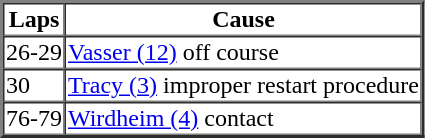<table border=2 cellspacing=0>
<tr>
<th>Laps</th>
<th>Cause</th>
</tr>
<tr>
<td>26-29</td>
<td><a href='#'>Vasser (12)</a> off course</td>
</tr>
<tr>
<td>30</td>
<td><a href='#'>Tracy (3)</a> improper restart procedure</td>
</tr>
<tr>
<td>76-79</td>
<td><a href='#'>Wirdheim (4)</a> contact</td>
</tr>
</table>
